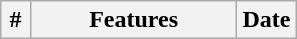<table class="wikitable plainrowheaders">
<tr>
<th width="10%">#</th>
<th width="70%">Features</th>
<th width="20%">Date<br>




</th>
</tr>
</table>
